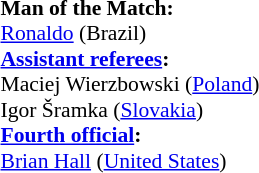<table width=100% style="font-size: 90%">
<tr>
<td><br><strong>Man of the Match:</strong>
<br><a href='#'>Ronaldo</a> (Brazil)<br><strong><a href='#'>Assistant referees</a>:</strong>
<br>Maciej Wierzbowski (<a href='#'>Poland</a>)
<br>Igor Šramka (<a href='#'>Slovakia</a>)
<br><strong><a href='#'>Fourth official</a>:</strong>
<br><a href='#'>Brian Hall</a> (<a href='#'>United States</a>)</td>
</tr>
</table>
